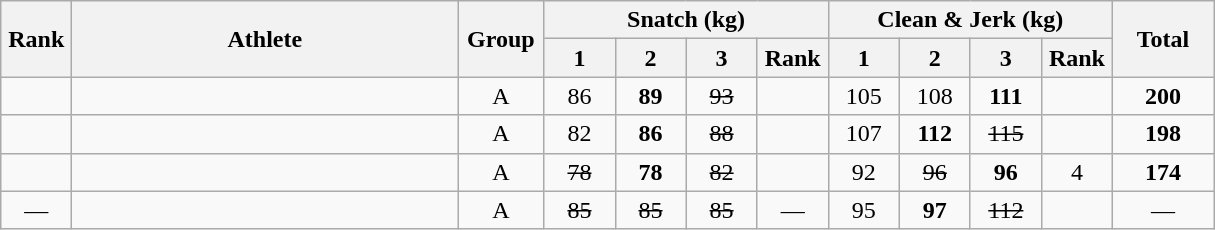<table class = "wikitable" style="text-align:center;">
<tr>
<th rowspan=2 width=40>Rank</th>
<th rowspan=2 width=250>Athlete</th>
<th rowspan=2 width=50>Group</th>
<th colspan=4>Snatch (kg)</th>
<th colspan=4>Clean & Jerk (kg)</th>
<th rowspan=2 width=60>Total</th>
</tr>
<tr>
<th width=40>1</th>
<th width=40>2</th>
<th width=40>3</th>
<th width=40>Rank</th>
<th width=40>1</th>
<th width=40>2</th>
<th width=40>3</th>
<th width=40>Rank</th>
</tr>
<tr>
<td></td>
<td align=left></td>
<td>A</td>
<td>86</td>
<td><strong>89</strong></td>
<td><s>93</s></td>
<td></td>
<td>105</td>
<td>108</td>
<td><strong>111</strong></td>
<td></td>
<td><strong>200</strong></td>
</tr>
<tr>
<td></td>
<td align=left></td>
<td>A</td>
<td>82</td>
<td><strong>86</strong></td>
<td><s>88</s></td>
<td></td>
<td>107</td>
<td><strong>112</strong></td>
<td><s>115</s></td>
<td></td>
<td><strong>198</strong></td>
</tr>
<tr>
<td></td>
<td align=left></td>
<td>A</td>
<td><s>78</s></td>
<td><strong>78</strong></td>
<td><s>82</s></td>
<td></td>
<td>92</td>
<td><s>96</s></td>
<td><strong>96</strong></td>
<td>4</td>
<td><strong>174</strong></td>
</tr>
<tr>
<td>—</td>
<td align=left></td>
<td>A</td>
<td><s>85</s></td>
<td><s>85</s></td>
<td><s>85</s></td>
<td>—</td>
<td>95</td>
<td><strong>97</strong></td>
<td><s>112</s></td>
<td></td>
<td>—</td>
</tr>
</table>
